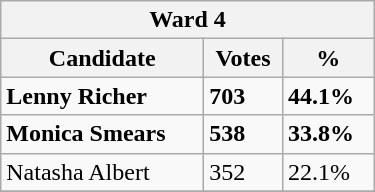<table class="wikitable" style="width:250px">
<tr>
<th colspan=3>Ward 4</th>
</tr>
<tr>
<th>Candidate</th>
<th>Votes</th>
<th>%</th>
</tr>
<tr>
<td><strong>Lenny Richer</strong></td>
<td><strong>703</strong></td>
<td><strong>44.1%</strong></td>
</tr>
<tr>
<td><strong>Monica Smears</strong></td>
<td><strong>538</strong></td>
<td><strong>33.8%</strong></td>
</tr>
<tr>
<td>Natasha Albert</td>
<td>352</td>
<td>22.1%</td>
</tr>
<tr>
</tr>
</table>
